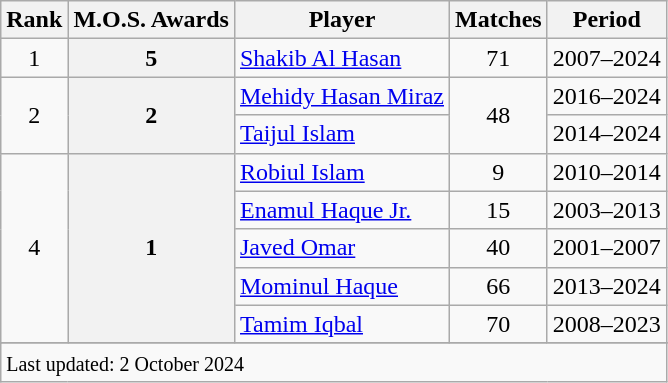<table class="wikitable plainrowheaders sortable">
<tr>
<th scope=col>Rank</th>
<th scope=col>M.O.S. Awards</th>
<th scope=col>Player</th>
<th scope=col>Matches</th>
<th scope=col>Period</th>
</tr>
<tr>
<td align=center>1</td>
<th scope=row style=text-align:center;>5</th>
<td><a href='#'>Shakib Al Hasan</a></td>
<td align=center>71</td>
<td>2007–2024</td>
</tr>
<tr>
<td align=center rowspan=2>2</td>
<th scope=row style=text-align:center; rowspan=2>2</th>
<td><a href='#'>Mehidy Hasan Miraz</a></td>
<td align=center rowspan=2>48</td>
<td>2016–2024</td>
</tr>
<tr>
<td><a href='#'>Taijul Islam</a></td>
<td>2014–2024</td>
</tr>
<tr>
<td align=center rowspan=5>4</td>
<th scope=row style=text-align:center; rowspan=5>1</th>
<td><a href='#'>Robiul Islam</a></td>
<td align=center>9</td>
<td>2010–2014</td>
</tr>
<tr>
<td><a href='#'>Enamul Haque Jr.</a></td>
<td align=center>15</td>
<td>2003–2013</td>
</tr>
<tr>
<td><a href='#'>Javed Omar</a></td>
<td align=center>40</td>
<td>2001–2007</td>
</tr>
<tr>
<td><a href='#'>Mominul Haque</a></td>
<td align=center>66</td>
<td>2013–2024</td>
</tr>
<tr>
<td><a href='#'>Tamim Iqbal</a></td>
<td align=center>70</td>
<td>2008–2023</td>
</tr>
<tr>
</tr>
<tr class=sortbottom>
<td colspan=5><small>Last updated: 2 October 2024</small></td>
</tr>
</table>
